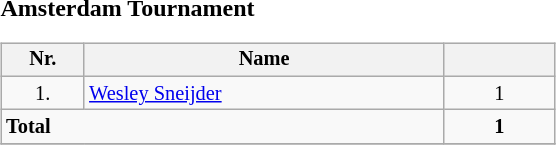<table width=33%>
<tr>
<td width=33% align=left valign=top><br><strong>Amsterdam Tournament</strong><table class="wikitable" style="width:90%; font-size:85%;">
<tr valign=top>
<th width=15% align=center>Nr.</th>
<th width=65% align=center>Name</th>
<th width=20% align=center></th>
</tr>
<tr valign=top>
<td align=center>1.</td>
<td> <a href='#'>Wesley Sneijder</a></td>
<td align=center>1</td>
</tr>
<tr valign=top>
<td colspan=2><strong>Total</strong></td>
<td align=center><strong>1</strong></td>
</tr>
<tr>
</tr>
</table>
</td>
</tr>
</table>
